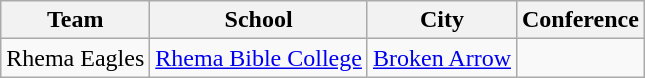<table class="sortable wikitable">
<tr>
<th>Team</th>
<th>School</th>
<th>City</th>
<th>Conference</th>
</tr>
<tr>
<td>Rhema Eagles</td>
<td><a href='#'>Rhema Bible College</a></td>
<td><a href='#'>Broken Arrow</a></td>
<td></td>
</tr>
</table>
